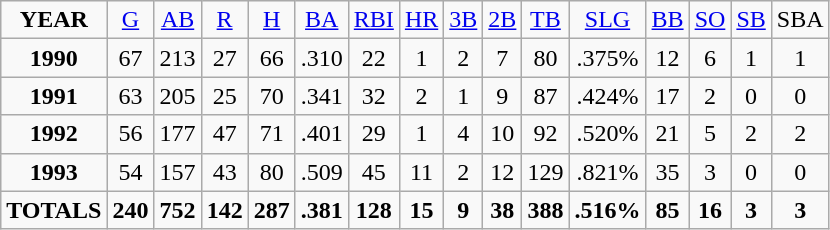<table class="wikitable">
<tr align=center>
<td><strong>YEAR</strong></td>
<td><a href='#'>G</a></td>
<td><a href='#'>AB</a></td>
<td><a href='#'>R</a></td>
<td><a href='#'>H</a></td>
<td><a href='#'>BA</a></td>
<td><a href='#'>RBI</a></td>
<td><a href='#'>HR</a></td>
<td><a href='#'>3B</a></td>
<td><a href='#'>2B</a></td>
<td><a href='#'>TB</a></td>
<td><a href='#'>SLG</a></td>
<td><a href='#'>BB</a></td>
<td><a href='#'>SO</a></td>
<td><a href='#'>SB</a></td>
<td>SBA</td>
</tr>
<tr align=center>
<td><strong>1990</strong></td>
<td>67</td>
<td>213</td>
<td>27</td>
<td>66</td>
<td>.310</td>
<td>22</td>
<td>1</td>
<td>2</td>
<td>7</td>
<td>80</td>
<td>.375%</td>
<td>12</td>
<td>6</td>
<td>1</td>
<td>1</td>
</tr>
<tr align=center>
<td><strong>1991</strong></td>
<td>63</td>
<td>205</td>
<td>25</td>
<td>70</td>
<td>.341</td>
<td>32</td>
<td>2</td>
<td>1</td>
<td>9</td>
<td>87</td>
<td>.424%</td>
<td>17</td>
<td>2</td>
<td>0</td>
<td>0</td>
</tr>
<tr align=center>
<td><strong>1992</strong></td>
<td>56</td>
<td>177</td>
<td>47</td>
<td>71</td>
<td>.401</td>
<td>29</td>
<td>1</td>
<td>4</td>
<td>10</td>
<td>92</td>
<td>.520%</td>
<td>21</td>
<td>5</td>
<td>2</td>
<td>2</td>
</tr>
<tr align=center>
<td><strong>1993</strong></td>
<td>54</td>
<td>157</td>
<td>43</td>
<td>80</td>
<td>.509</td>
<td>45</td>
<td>11</td>
<td>2</td>
<td>12</td>
<td>129</td>
<td>.821%</td>
<td>35</td>
<td>3</td>
<td>0</td>
<td>0</td>
</tr>
<tr align=center>
<td><strong>TOTALS</strong></td>
<td><strong>240</strong></td>
<td><strong>752</strong></td>
<td><strong>142</strong></td>
<td><strong>287</strong></td>
<td><strong>.381</strong></td>
<td><strong>128</strong></td>
<td><strong>15</strong></td>
<td><strong>9</strong></td>
<td><strong>38</strong></td>
<td><strong>388</strong></td>
<td><strong>.516%</strong></td>
<td><strong>85</strong></td>
<td><strong>16</strong></td>
<td><strong>3</strong></td>
<td><strong>3</strong></td>
</tr>
</table>
